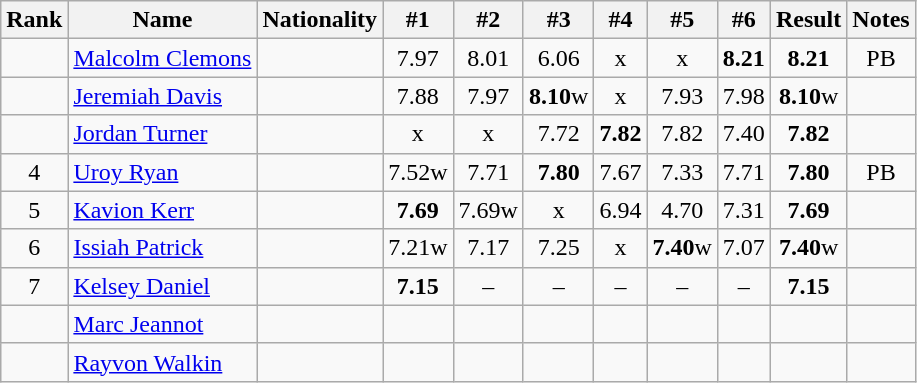<table class="wikitable sortable" style="text-align:center">
<tr>
<th>Rank</th>
<th>Name</th>
<th>Nationality</th>
<th>#1</th>
<th>#2</th>
<th>#3</th>
<th>#4</th>
<th>#5</th>
<th>#6</th>
<th>Result</th>
<th>Notes</th>
</tr>
<tr>
<td></td>
<td align=left><a href='#'>Malcolm Clemons</a></td>
<td align=left></td>
<td>7.97</td>
<td>8.01</td>
<td>6.06</td>
<td>x</td>
<td>x</td>
<td><strong>8.21</strong></td>
<td><strong>8.21</strong></td>
<td>PB</td>
</tr>
<tr>
<td></td>
<td align=left><a href='#'>Jeremiah Davis</a></td>
<td align=left></td>
<td>7.88</td>
<td>7.97</td>
<td><strong>8.10</strong>w</td>
<td>x</td>
<td>7.93</td>
<td>7.98</td>
<td><strong>8.10</strong>w</td>
<td></td>
</tr>
<tr>
<td></td>
<td align=left><a href='#'>Jordan Turner</a></td>
<td align=left></td>
<td>x</td>
<td>x</td>
<td>7.72</td>
<td><strong>7.82</strong></td>
<td>7.82</td>
<td>7.40</td>
<td><strong>7.82</strong></td>
<td></td>
</tr>
<tr>
<td>4</td>
<td align=left><a href='#'>Uroy Ryan</a></td>
<td align=left></td>
<td>7.52w</td>
<td>7.71</td>
<td><strong>7.80</strong></td>
<td>7.67</td>
<td>7.33</td>
<td>7.71</td>
<td><strong>7.80</strong></td>
<td>PB</td>
</tr>
<tr>
<td>5</td>
<td align=left><a href='#'>Kavion Kerr</a></td>
<td align=left></td>
<td><strong>7.69</strong></td>
<td>7.69w</td>
<td>x</td>
<td>6.94</td>
<td>4.70</td>
<td>7.31</td>
<td><strong>7.69</strong></td>
<td></td>
</tr>
<tr>
<td>6</td>
<td align=left><a href='#'>Issiah Patrick</a></td>
<td align=left></td>
<td>7.21w</td>
<td>7.17</td>
<td>7.25</td>
<td>x</td>
<td><strong>7.40</strong>w</td>
<td>7.07</td>
<td><strong>7.40</strong>w</td>
<td></td>
</tr>
<tr>
<td>7</td>
<td align=left><a href='#'>Kelsey Daniel</a></td>
<td align=left></td>
<td><strong>7.15</strong></td>
<td>–</td>
<td>–</td>
<td>–</td>
<td>–</td>
<td>–</td>
<td><strong>7.15</strong></td>
<td></td>
</tr>
<tr>
<td></td>
<td align=left><a href='#'>Marc Jeannot</a></td>
<td align=left></td>
<td></td>
<td></td>
<td></td>
<td></td>
<td></td>
<td></td>
<td><strong></strong></td>
<td></td>
</tr>
<tr>
<td></td>
<td align=left><a href='#'>Rayvon Walkin</a></td>
<td align=left></td>
<td></td>
<td></td>
<td></td>
<td></td>
<td></td>
<td></td>
<td><strong></strong></td>
<td></td>
</tr>
</table>
